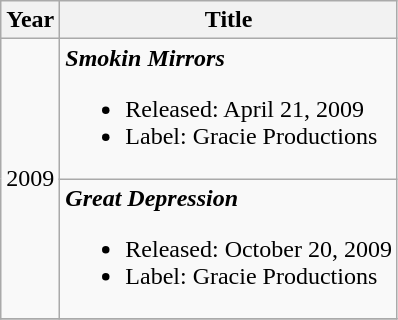<table class="wikitable">
<tr>
<th>Year</th>
<th>Title</th>
</tr>
<tr>
<td rowspan="2">2009</td>
<td><strong><em>Smokin Mirrors</em></strong><br><ul><li>Released: April 21, 2009</li><li>Label: Gracie Productions</li></ul></td>
</tr>
<tr>
<td><strong><em>Great Depression</em></strong><br><ul><li>Released: October 20, 2009</li><li>Label: Gracie Productions</li></ul></td>
</tr>
<tr>
</tr>
</table>
